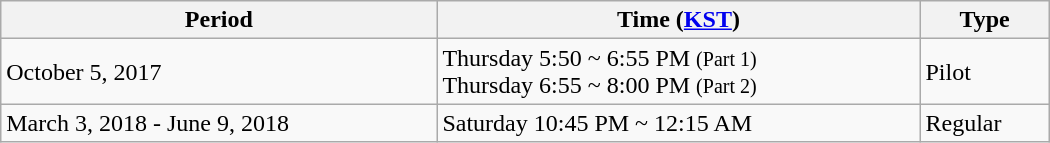<table class="wikitable" style="width:700px;">
<tr>
<th>Period</th>
<th>Time (<a href='#'>KST</a>)</th>
<th>Type</th>
</tr>
<tr>
<td>October 5, 2017</td>
<td>Thursday 5:50 ~ 6:55 PM <small>(Part 1)</small><br>Thursday 6:55 ~ 8:00 PM <small>(Part 2)</small></td>
<td>Pilot</td>
</tr>
<tr>
<td>March 3, 2018 - June 9, 2018</td>
<td>Saturday 10:45 PM ~ 12:15 AM</td>
<td>Regular</td>
</tr>
</table>
